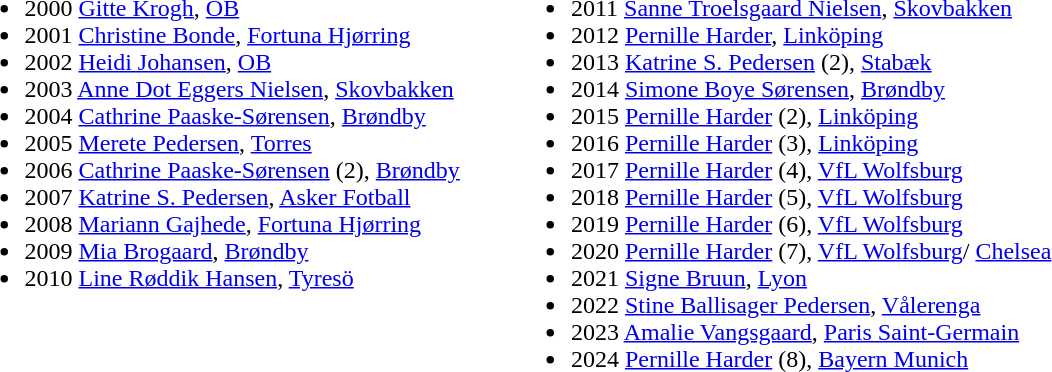<table>
<tr>
<td valign="top" width=50%><br><ul><li>2000 <a href='#'>Gitte Krogh</a>, <a href='#'>OB</a></li><li>2001 <a href='#'>Christine Bonde</a>, <a href='#'>Fortuna Hjørring</a></li><li>2002 <a href='#'>Heidi Johansen</a>, <a href='#'>OB</a></li><li>2003 <a href='#'>Anne Dot Eggers Nielsen</a>, <a href='#'>Skovbakken</a></li><li>2004 <a href='#'>Cathrine Paaske-Sørensen</a>, <a href='#'>Brøndby</a></li><li>2005 <a href='#'>Merete Pedersen</a>, <a href='#'>Torres</a></li><li>2006 <a href='#'>Cathrine Paaske-Sørensen</a> (2), <a href='#'>Brøndby</a></li><li>2007 <a href='#'>Katrine S. Pedersen</a>, <a href='#'>Asker Fotball</a></li><li>2008 <a href='#'>Mariann Gajhede</a>, <a href='#'>Fortuna Hjørring</a></li><li>2009 <a href='#'>Mia Brogaard</a>, <a href='#'>Brøndby</a></li><li>2010 <a href='#'>Line Røddik Hansen</a>, <a href='#'>Tyresö</a></li></ul></td>
<td valign="top" width=50%><br><ul><li>2011 <a href='#'>Sanne Troelsgaard Nielsen</a>, <a href='#'>Skovbakken</a></li><li>2012 <a href='#'>Pernille Harder</a>, <a href='#'>Linköping</a></li><li>2013 <a href='#'>Katrine S. Pedersen</a> (2), <a href='#'>Stabæk</a></li><li>2014 <a href='#'>Simone Boye Sørensen</a>, <a href='#'>Brøndby</a></li><li>2015 <a href='#'>Pernille Harder</a> (2), <a href='#'>Linköping</a></li><li>2016 <a href='#'>Pernille Harder</a> (3), <a href='#'>Linköping</a></li><li>2017 <a href='#'>Pernille Harder</a> (4), <a href='#'>VfL Wolfsburg</a></li><li>2018 <a href='#'>Pernille Harder</a> (5), <a href='#'>VfL Wolfsburg</a></li><li>2019 <a href='#'>Pernille Harder</a> (6), <a href='#'>VfL Wolfsburg</a></li><li>2020 <a href='#'>Pernille Harder</a> (7), <a href='#'>VfL Wolfsburg</a>/ <a href='#'>Chelsea</a></li><li>2021 <a href='#'>Signe Bruun</a>, <a href='#'>Lyon</a></li><li>2022 <a href='#'>Stine Ballisager Pedersen</a>, <a href='#'>Vålerenga</a></li><li>2023 <a href='#'>Amalie Vangsgaard</a>, <a href='#'>Paris Saint-Germain</a></li><li>2024 <a href='#'>Pernille Harder</a> (8), <a href='#'>Bayern Munich</a></li></ul></td>
</tr>
</table>
